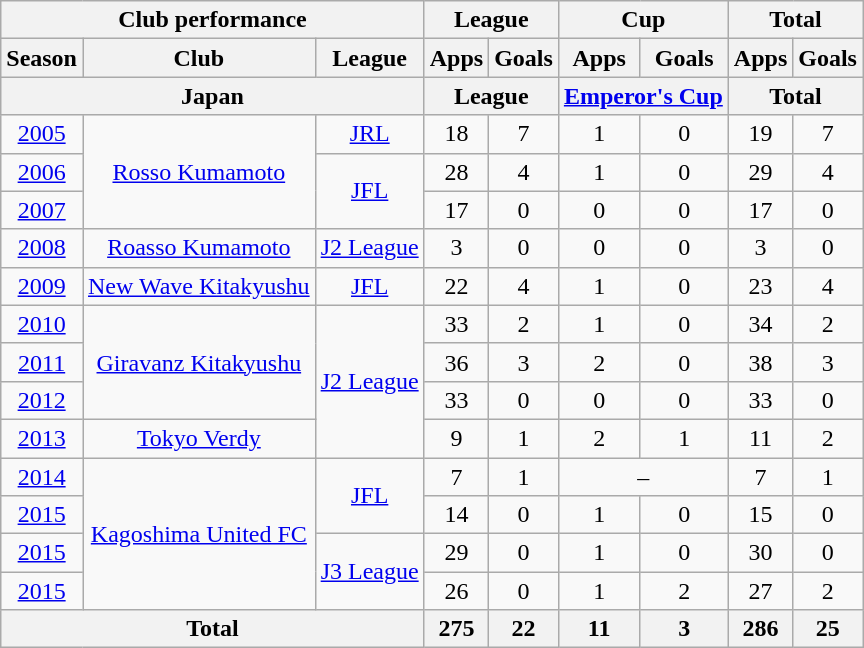<table class="wikitable" style="text-align:center;">
<tr>
<th colspan=3>Club performance</th>
<th colspan=2>League</th>
<th colspan=2>Cup</th>
<th colspan=2>Total</th>
</tr>
<tr>
<th>Season</th>
<th>Club</th>
<th>League</th>
<th>Apps</th>
<th>Goals</th>
<th>Apps</th>
<th>Goals</th>
<th>Apps</th>
<th>Goals</th>
</tr>
<tr>
<th colspan=3>Japan</th>
<th colspan=2>League</th>
<th colspan=2><a href='#'>Emperor's Cup</a></th>
<th colspan=2>Total</th>
</tr>
<tr>
<td><a href='#'>2005</a></td>
<td rowspan="3"><a href='#'>Rosso Kumamoto</a></td>
<td><a href='#'>JRL</a></td>
<td>18</td>
<td>7</td>
<td>1</td>
<td>0</td>
<td>19</td>
<td>7</td>
</tr>
<tr>
<td><a href='#'>2006</a></td>
<td rowspan="2"><a href='#'>JFL</a></td>
<td>28</td>
<td>4</td>
<td>1</td>
<td>0</td>
<td>29</td>
<td>4</td>
</tr>
<tr>
<td><a href='#'>2007</a></td>
<td>17</td>
<td>0</td>
<td>0</td>
<td>0</td>
<td>17</td>
<td>0</td>
</tr>
<tr>
<td><a href='#'>2008</a></td>
<td><a href='#'>Roasso Kumamoto</a></td>
<td><a href='#'>J2 League</a></td>
<td>3</td>
<td>0</td>
<td>0</td>
<td>0</td>
<td>3</td>
<td>0</td>
</tr>
<tr>
<td><a href='#'>2009</a></td>
<td><a href='#'>New Wave Kitakyushu</a></td>
<td><a href='#'>JFL</a></td>
<td>22</td>
<td>4</td>
<td>1</td>
<td>0</td>
<td>23</td>
<td>4</td>
</tr>
<tr>
<td><a href='#'>2010</a></td>
<td rowspan="3"><a href='#'>Giravanz Kitakyushu</a></td>
<td rowspan="4"><a href='#'>J2 League</a></td>
<td>33</td>
<td>2</td>
<td>1</td>
<td>0</td>
<td>34</td>
<td>2</td>
</tr>
<tr>
<td><a href='#'>2011</a></td>
<td>36</td>
<td>3</td>
<td>2</td>
<td>0</td>
<td>38</td>
<td>3</td>
</tr>
<tr>
<td><a href='#'>2012</a></td>
<td>33</td>
<td>0</td>
<td>0</td>
<td>0</td>
<td>33</td>
<td>0</td>
</tr>
<tr>
<td><a href='#'>2013</a></td>
<td><a href='#'>Tokyo Verdy</a></td>
<td>9</td>
<td>1</td>
<td>2</td>
<td>1</td>
<td>11</td>
<td>2</td>
</tr>
<tr>
<td><a href='#'>2014</a></td>
<td rowspan="4"><a href='#'>Kagoshima United FC</a></td>
<td rowspan="2"><a href='#'>JFL</a></td>
<td>7</td>
<td>1</td>
<td colspan="2">–</td>
<td>7</td>
<td>1</td>
</tr>
<tr>
<td><a href='#'>2015</a></td>
<td>14</td>
<td>0</td>
<td>1</td>
<td>0</td>
<td>15</td>
<td>0</td>
</tr>
<tr>
<td><a href='#'>2015</a></td>
<td rowspan="2"><a href='#'>J3 League</a></td>
<td>29</td>
<td>0</td>
<td>1</td>
<td>0</td>
<td>30</td>
<td>0</td>
</tr>
<tr>
<td><a href='#'>2015</a></td>
<td>26</td>
<td>0</td>
<td>1</td>
<td>2</td>
<td>27</td>
<td>2</td>
</tr>
<tr>
<th colspan=3>Total</th>
<th>275</th>
<th>22</th>
<th>11</th>
<th>3</th>
<th>286</th>
<th>25</th>
</tr>
</table>
